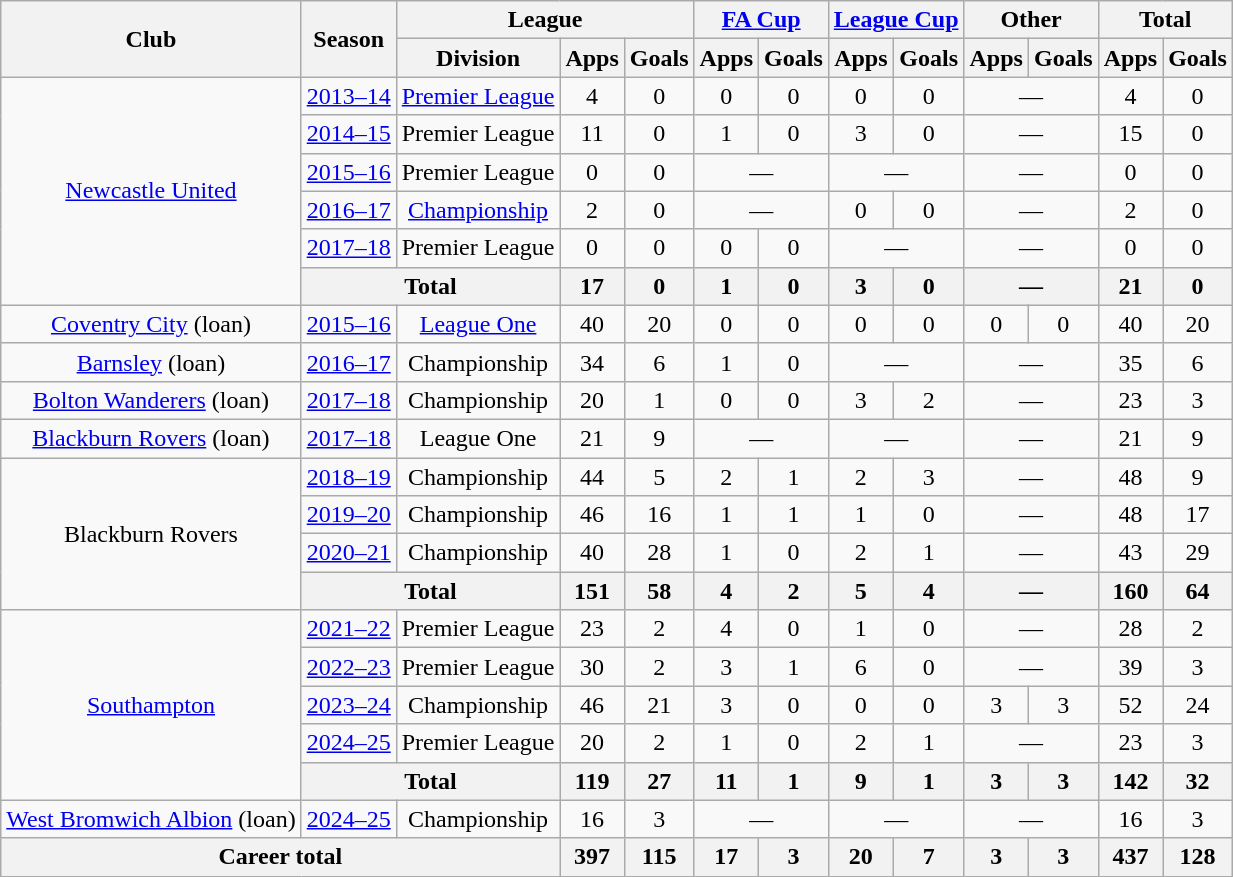<table class=wikitable style="text-align: center;">
<tr>
<th rowspan="2">Club</th>
<th rowspan="2">Season</th>
<th colspan="3">League</th>
<th colspan="2"><a href='#'>FA Cup</a></th>
<th colspan="2"><a href='#'>League Cup</a></th>
<th colspan="2">Other</th>
<th colspan="2">Total</th>
</tr>
<tr>
<th>Division</th>
<th>Apps</th>
<th>Goals</th>
<th>Apps</th>
<th>Goals</th>
<th>Apps</th>
<th>Goals</th>
<th>Apps</th>
<th>Goals</th>
<th>Apps</th>
<th>Goals</th>
</tr>
<tr>
<td rowspan="6"><a href='#'>Newcastle United</a></td>
<td><a href='#'>2013–14</a></td>
<td><a href='#'>Premier League</a></td>
<td>4</td>
<td>0</td>
<td>0</td>
<td>0</td>
<td>0</td>
<td>0</td>
<td colspan="2">—</td>
<td>4</td>
<td>0</td>
</tr>
<tr>
<td><a href='#'>2014–15</a></td>
<td>Premier League</td>
<td>11</td>
<td>0</td>
<td>1</td>
<td>0</td>
<td>3</td>
<td>0</td>
<td colspan="2">—</td>
<td>15</td>
<td>0</td>
</tr>
<tr>
<td><a href='#'>2015–16</a></td>
<td>Premier League</td>
<td>0</td>
<td>0</td>
<td colspan="2">—</td>
<td colspan="2">—</td>
<td colspan="2">—</td>
<td>0</td>
<td>0</td>
</tr>
<tr>
<td><a href='#'>2016–17</a></td>
<td><a href='#'>Championship</a></td>
<td>2</td>
<td>0</td>
<td colspan="2">—</td>
<td>0</td>
<td>0</td>
<td colspan="2">—</td>
<td>2</td>
<td>0</td>
</tr>
<tr>
<td><a href='#'>2017–18</a></td>
<td>Premier League</td>
<td>0</td>
<td>0</td>
<td>0</td>
<td>0</td>
<td colspan="2">—</td>
<td colspan="2">—</td>
<td>0</td>
<td>0</td>
</tr>
<tr>
<th colspan="2">Total</th>
<th>17</th>
<th>0</th>
<th>1</th>
<th>0</th>
<th>3</th>
<th>0</th>
<th colspan="2">—</th>
<th>21</th>
<th>0</th>
</tr>
<tr>
<td><a href='#'>Coventry City</a> (loan)</td>
<td><a href='#'>2015–16</a></td>
<td><a href='#'>League One</a></td>
<td>40</td>
<td>20</td>
<td>0</td>
<td>0</td>
<td>0</td>
<td>0</td>
<td>0</td>
<td>0</td>
<td>40</td>
<td>20</td>
</tr>
<tr>
<td><a href='#'>Barnsley</a> (loan)</td>
<td><a href='#'>2016–17</a></td>
<td>Championship</td>
<td>34</td>
<td>6</td>
<td>1</td>
<td>0</td>
<td colspan="2">—</td>
<td colspan="2">—</td>
<td>35</td>
<td>6</td>
</tr>
<tr>
<td><a href='#'>Bolton Wanderers</a> (loan)</td>
<td><a href='#'>2017–18</a></td>
<td>Championship</td>
<td>20</td>
<td>1</td>
<td>0</td>
<td>0</td>
<td>3</td>
<td>2</td>
<td colspan="2">—</td>
<td>23</td>
<td>3</td>
</tr>
<tr>
<td><a href='#'>Blackburn Rovers</a> (loan)</td>
<td><a href='#'>2017–18</a></td>
<td>League One</td>
<td>21</td>
<td>9</td>
<td colspan="2">—</td>
<td colspan="2">—</td>
<td colspan="2">—</td>
<td>21</td>
<td>9</td>
</tr>
<tr>
<td rowspan="4">Blackburn Rovers</td>
<td><a href='#'>2018–19</a></td>
<td>Championship</td>
<td>44</td>
<td>5</td>
<td>2</td>
<td>1</td>
<td>2</td>
<td>3</td>
<td colspan="2">—</td>
<td>48</td>
<td>9</td>
</tr>
<tr>
<td><a href='#'>2019–20</a></td>
<td>Championship</td>
<td>46</td>
<td>16</td>
<td>1</td>
<td>1</td>
<td>1</td>
<td>0</td>
<td colspan="2">—</td>
<td>48</td>
<td>17</td>
</tr>
<tr>
<td><a href='#'>2020–21</a></td>
<td>Championship</td>
<td>40</td>
<td>28</td>
<td>1</td>
<td>0</td>
<td>2</td>
<td>1</td>
<td colspan="2">—</td>
<td>43</td>
<td>29</td>
</tr>
<tr>
<th colspan="2">Total</th>
<th>151</th>
<th>58</th>
<th>4</th>
<th>2</th>
<th>5</th>
<th>4</th>
<th colspan="2">—</th>
<th>160</th>
<th>64</th>
</tr>
<tr>
<td rowspan=5><a href='#'>Southampton</a></td>
<td><a href='#'>2021–22</a></td>
<td>Premier League</td>
<td>23</td>
<td>2</td>
<td>4</td>
<td>0</td>
<td>1</td>
<td>0</td>
<td colspan="2">—</td>
<td>28</td>
<td>2</td>
</tr>
<tr>
<td><a href='#'>2022–23</a></td>
<td>Premier League</td>
<td>30</td>
<td>2</td>
<td>3</td>
<td>1</td>
<td>6</td>
<td>0</td>
<td colspan="2">—</td>
<td>39</td>
<td>3</td>
</tr>
<tr>
<td><a href='#'>2023–24</a></td>
<td>Championship</td>
<td>46</td>
<td>21</td>
<td>3</td>
<td>0</td>
<td>0</td>
<td>0</td>
<td>3</td>
<td>3</td>
<td>52</td>
<td>24</td>
</tr>
<tr>
<td><a href='#'>2024–25</a></td>
<td>Premier League</td>
<td>20</td>
<td>2</td>
<td>1</td>
<td>0</td>
<td>2</td>
<td>1</td>
<td colspan="2">—</td>
<td>23</td>
<td>3</td>
</tr>
<tr>
<th colspan=2>Total</th>
<th>119</th>
<th>27</th>
<th>11</th>
<th>1</th>
<th>9</th>
<th>1</th>
<th>3</th>
<th>3</th>
<th>142</th>
<th>32</th>
</tr>
<tr>
<td><a href='#'>West Bromwich Albion</a> (loan)</td>
<td><a href='#'>2024–25</a></td>
<td>Championship</td>
<td>16</td>
<td>3</td>
<td colspan="2">—</td>
<td colspan="2">—</td>
<td colspan="2">—</td>
<td>16</td>
<td>3</td>
</tr>
<tr>
<th colspan="3">Career total</th>
<th>397</th>
<th>115</th>
<th>17</th>
<th>3</th>
<th>20</th>
<th>7</th>
<th>3</th>
<th>3</th>
<th>437</th>
<th>128</th>
</tr>
</table>
